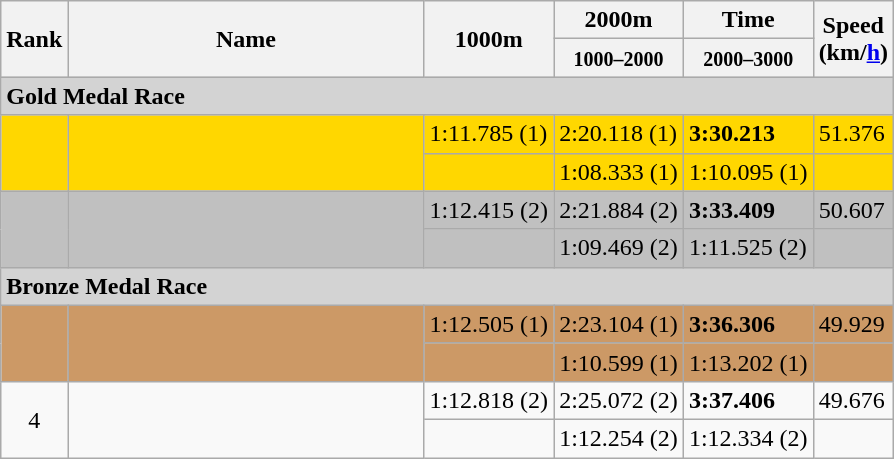<table class="wikitable">
<tr>
<th rowspan=2 width=20>Rank</th>
<th rowspan=2 width=230>Name</th>
<th rowspan=2>1000m</th>
<th>2000m</th>
<th>Time</th>
<th rowspan=2>Speed<br>(km/<a href='#'>h</a>)</th>
</tr>
<tr>
<th><small>1000–2000</small></th>
<th><small>2000–3000</small></th>
</tr>
<tr>
<td colspan=8 bgcolor=d3d3d3><strong>Gold Medal Race</strong></td>
</tr>
<tr bgcolor=gold>
<td rowspan=2 align=center></td>
<td rowspan=2></td>
<td>1:11.785 (1)</td>
<td>2:20.118 (1)</td>
<td><strong>3:30.213</strong></td>
<td>51.376</td>
</tr>
<tr bgcolor=gold>
<td></td>
<td>1:08.333 (1)</td>
<td>1:10.095 (1)</td>
<td></td>
</tr>
<tr bgcolor=silver>
<td rowspan=2 align=center></td>
<td rowspan=2></td>
<td>1:12.415 (2)</td>
<td>2:21.884 (2)</td>
<td><strong>3:33.409</strong></td>
<td>50.607</td>
</tr>
<tr bgcolor=silver>
<td></td>
<td>1:09.469 (2)</td>
<td>1:11.525 (2)</td>
<td></td>
</tr>
<tr>
<td colspan=8 bgcolor=d3d3d3><strong>Bronze Medal Race</strong></td>
</tr>
<tr bgcolor=cc9966>
<td rowspan=2 align=center></td>
<td rowspan=2></td>
<td>1:12.505 (1)</td>
<td>2:23.104 (1)</td>
<td><strong>3:36.306</strong></td>
<td>49.929</td>
</tr>
<tr bgcolor=cc9966>
<td></td>
<td>1:10.599 (1)</td>
<td>1:13.202 (1)</td>
<td></td>
</tr>
<tr>
<td rowspan=2 align=center>4</td>
<td rowspan=2></td>
<td>1:12.818 (2)</td>
<td>2:25.072 (2)</td>
<td><strong>3:37.406</strong></td>
<td>49.676</td>
</tr>
<tr>
<td></td>
<td>1:12.254 (2)</td>
<td>1:12.334 (2)</td>
<td></td>
</tr>
</table>
